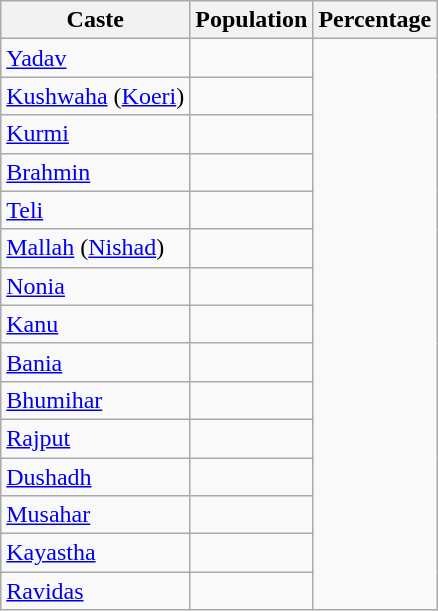<table class="wikitable sortable">
<tr>
<th>Caste</th>
<th>Population</th>
<th>Percentage</th>
</tr>
<tr>
<td><a href='#'>Yadav</a></td>
<td></td>
</tr>
<tr>
<td><a href='#'>Kushwaha</a> (<a href='#'>Koeri</a>)</td>
<td></td>
</tr>
<tr>
<td><a href='#'>Kurmi</a></td>
<td></td>
</tr>
<tr>
<td><a href='#'>Brahmin</a></td>
<td></td>
</tr>
<tr>
<td><a href='#'>Teli</a></td>
<td></td>
</tr>
<tr>
<td><a href='#'>Mallah</a> (<a href='#'>Nishad</a>)</td>
<td></td>
</tr>
<tr>
<td><a href='#'>Nonia</a></td>
<td></td>
</tr>
<tr>
<td><a href='#'>Kanu</a></td>
<td></td>
</tr>
<tr>
<td><a href='#'>Bania</a></td>
<td></td>
</tr>
<tr>
<td><a href='#'>Bhumihar</a></td>
<td></td>
</tr>
<tr>
<td><a href='#'>Rajput</a></td>
<td></td>
</tr>
<tr>
<td><a href='#'>Dushadh</a></td>
<td></td>
</tr>
<tr>
<td><a href='#'>Musahar</a></td>
<td></td>
</tr>
<tr>
<td><a href='#'>Kayastha</a></td>
<td></td>
</tr>
<tr>
<td><a href='#'>Ravidas</a></td>
<td></td>
</tr>
</table>
